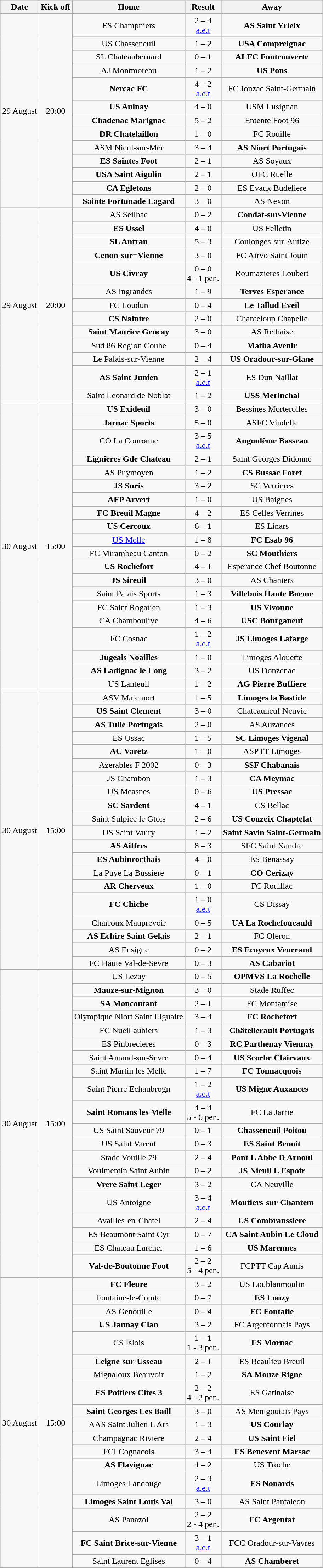<table class="wikitable" style="text-align: center">
<tr>
<th scope="col">Date</th>
<th scope="col">Kick off</th>
<th scope="col">Home</th>
<th scope="col">Result</th>
<th scope="col">Away</th>
</tr>
<tr>
<td rowspan="13">29 August</td>
<td rowspan="13">20:00</td>
<td>ES Champniers</td>
<td>2 – 4 <br> <a href='#'>a.e.t</a></td>
<td><strong>AS Saint Yrieix</strong></td>
</tr>
<tr>
<td>US Chasseneuil</td>
<td>1 – 2</td>
<td><strong>USA Compreignac</strong></td>
</tr>
<tr>
<td>SL Chateaubernard</td>
<td>0 – 1</td>
<td><strong>ALFC Fontcouverte</strong></td>
</tr>
<tr>
<td>AJ Montmoreau</td>
<td>1 – 2</td>
<td><strong>US Pons</strong></td>
</tr>
<tr>
<td><strong>Nercac FC</strong></td>
<td>4 – 2 <br> <a href='#'>a.e.t</a></td>
<td>FC Jonzac Saint-Germain</td>
</tr>
<tr>
<td><strong>US Aulnay</strong></td>
<td>4 – 0</td>
<td>USM Lusignan</td>
</tr>
<tr>
<td><strong>Chadenac Marignac</strong></td>
<td>5 – 2</td>
<td>Entente Foot 96</td>
</tr>
<tr>
<td><strong>DR Chatelaillon</strong></td>
<td>1 – 0</td>
<td>FC Rouille</td>
</tr>
<tr>
<td>ASM Nieul-sur-Mer</td>
<td>3 – 4</td>
<td><strong>AS Niort Portugais</strong></td>
</tr>
<tr>
<td><strong>ES Saintes Foot</strong></td>
<td>2 – 1</td>
<td>AS Soyaux</td>
</tr>
<tr>
<td><strong>USA Saint Aigulin</strong></td>
<td>2 – 1</td>
<td>OFC Ruelle</td>
</tr>
<tr>
<td><strong>CA Egletons</strong></td>
<td>2 – 0</td>
<td>ES Evaux Budeliere</td>
</tr>
<tr>
<td><strong>Sainte Fortunade Lagard</strong></td>
<td>3 – 0</td>
<td>AS Nexon</td>
</tr>
<tr>
<td rowspan="13">29 August</td>
<td rowspan="13">20:00</td>
<td>AS Seilhac</td>
<td>0 – 2</td>
<td><strong>Condat-sur-Vienne</strong></td>
</tr>
<tr>
<td><strong>ES Ussel</strong></td>
<td>4 – 0</td>
<td>US Felletin</td>
</tr>
<tr>
<td><strong>SL Antran</strong></td>
<td>5 – 3</td>
<td>Coulonges-sur-Autize</td>
</tr>
<tr>
<td><strong>Cenon-sur=Vienne</strong></td>
<td>3 – 0</td>
<td>FC Airvo Saint Jouin</td>
</tr>
<tr>
<td><strong>US Civray</strong></td>
<td>0 – 0 <br> 4 - 1 pen.</td>
<td>Roumazieres Loubert</td>
</tr>
<tr>
<td>AS Ingrandes</td>
<td>1 – 9</td>
<td><strong>Terves Esperance</strong></td>
</tr>
<tr>
<td>FC Loudun</td>
<td>0 – 4</td>
<td><strong>Le Tallud Eveil</strong></td>
</tr>
<tr>
<td><strong>CS Naintre</strong></td>
<td>2 – 0</td>
<td>Chanteloup Chapelle</td>
</tr>
<tr>
<td><strong>Saint Maurice Gencay</strong></td>
<td>3 – 0</td>
<td>AS Rethaise</td>
</tr>
<tr>
<td>Sud 86 Region Couhe</td>
<td>0 – 4</td>
<td><strong>Matha Avenir</strong></td>
</tr>
<tr>
<td>Le Palais-sur-Vienne</td>
<td>2 – 4</td>
<td><strong>US Oradour-sur-Glane</strong></td>
</tr>
<tr>
<td><strong>AS Saint Junien</strong></td>
<td>2 – 1 <br> <a href='#'>a.e.t</a></td>
<td>ES Dun Naillat</td>
</tr>
<tr>
<td>Saint Leonard de Noblat</td>
<td>1 – 2</td>
<td><strong>USS Merinchal</strong></td>
</tr>
<tr>
<td rowspan="20">30 August</td>
<td rowspan="20">15:00</td>
<td><strong>US Exideuil</strong></td>
<td>3 – 0</td>
<td>Bessines Morterolles</td>
</tr>
<tr>
<td><strong>Jarnac Sports</strong></td>
<td>5 – 0</td>
<td>ASFC Vindelle</td>
</tr>
<tr>
<td>CO La Couronne</td>
<td>3 – 5 <br> <a href='#'>a.e.t</a></td>
<td><strong>Angoulême Basseau</strong></td>
</tr>
<tr>
<td><strong>Lignieres Gde Chateau</strong></td>
<td>2 – 1</td>
<td>Saint Georges Didonne</td>
</tr>
<tr>
<td>AS Puymoyen</td>
<td>1 – 2</td>
<td><strong>CS Bussac Foret</strong></td>
</tr>
<tr>
<td><strong>JS Suris</strong></td>
<td>3 – 2</td>
<td>SC Verrieres</td>
</tr>
<tr>
<td><strong>AFP Arvert</strong></td>
<td>1 – 0</td>
<td>US Baignes</td>
</tr>
<tr>
<td><strong>FC Breuil Magne</strong></td>
<td>4 – 2</td>
<td>ES Celles Verrines</td>
</tr>
<tr>
<td><strong>US Cercoux</strong></td>
<td>6 – 1</td>
<td>ES Linars</td>
</tr>
<tr>
<td><a href='#'>US Melle</a></td>
<td>1 – 8</td>
<td><strong>FC Esab 96</strong></td>
</tr>
<tr>
<td>FC Mirambeau Canton</td>
<td>0 – 2</td>
<td><strong>SC Mouthiers</strong></td>
</tr>
<tr>
<td><strong>US Rochefort</strong></td>
<td>4 – 1</td>
<td>Esperance Chef Boutonne</td>
</tr>
<tr>
<td><strong>JS Sireuil</strong></td>
<td>3 – 0</td>
<td>AS Chaniers</td>
</tr>
<tr>
<td>Saint Palais Sports</td>
<td>1 – 3</td>
<td><strong>Villebois Haute Boeme</strong></td>
</tr>
<tr>
<td>FC Saint Rogatien</td>
<td>1 – 3</td>
<td><strong>US Vivonne</strong></td>
</tr>
<tr>
<td>CA Chamboulive</td>
<td>4 – 6</td>
<td><strong>USC Bourganeuf</strong></td>
</tr>
<tr>
<td>FC Cosnac</td>
<td>1 – 2 <br> <a href='#'>a.e.t</a></td>
<td><strong>JS Limoges Lafarge</strong></td>
</tr>
<tr>
<td><strong>Jugeals Noailles</strong></td>
<td>1 – 0</td>
<td>Limoges Alouette</td>
</tr>
<tr>
<td><strong>AS Ladignac le Long</strong></td>
<td>3 – 2</td>
<td>US Donzenac</td>
</tr>
<tr>
<td>US Lanteuil</td>
<td>1 – 2</td>
<td><strong>AG Pierre Buffiere</strong></td>
</tr>
<tr>
<td rowspan="20">30 August</td>
<td rowspan="20">15:00</td>
<td>ASV Malemort</td>
<td>1 – 5</td>
<td><strong>Limoges la Bastide</strong></td>
</tr>
<tr>
<td><strong>US Saint Clement</strong></td>
<td>3 – 0</td>
<td>Chateauneuf Neuvic</td>
</tr>
<tr>
<td><strong>AS Tulle Portugais</strong></td>
<td>2 – 0</td>
<td>AS Auzances</td>
</tr>
<tr>
<td>ES Ussac</td>
<td>1 – 5</td>
<td><strong>SC Limoges Vigenal</strong></td>
</tr>
<tr>
<td><strong>AC Varetz</strong></td>
<td>1 – 0</td>
<td>ASPTT Limoges</td>
</tr>
<tr>
<td>Azerables F 2002</td>
<td>0 – 3</td>
<td><strong>SSF Chabanais</strong></td>
</tr>
<tr>
<td>JS Chambon</td>
<td>1 – 3</td>
<td><strong>CA Meymac</strong></td>
</tr>
<tr>
<td>US Measnes</td>
<td>0 – 6</td>
<td><strong>US Pressac</strong></td>
</tr>
<tr>
<td><strong>SC Sardent</strong></td>
<td>4 – 1</td>
<td>CS Bellac</td>
</tr>
<tr>
<td>Saint Sulpice le Gtois</td>
<td>2 – 6</td>
<td><strong>US Couzeix Chaptelat</strong></td>
</tr>
<tr>
<td>US Saint Vaury</td>
<td>1 – 2</td>
<td><strong>Saint Savin Saint-Germain</strong></td>
</tr>
<tr>
<td><strong>AS Aiffres</strong></td>
<td>8 – 3</td>
<td>SFC Saint Xandre</td>
</tr>
<tr>
<td><strong>ES Aubinrorthais</strong></td>
<td>4 – 0</td>
<td>ES Benassay</td>
</tr>
<tr>
<td>La Puye La Bussiere</td>
<td>0 – 1</td>
<td><strong>CO Cerizay</strong></td>
</tr>
<tr>
<td><strong>AR Cherveux</strong></td>
<td>1 – 0</td>
<td>FC Rouillac</td>
</tr>
<tr>
<td><strong>FC Chiche</strong></td>
<td>1 – 0 <br> <a href='#'>a.e.t</a></td>
<td>CS Dissay</td>
</tr>
<tr>
<td>Charroux Mauprevoir</td>
<td>0 – 5</td>
<td><strong>UA La Rochefoucauld</strong></td>
</tr>
<tr>
<td><strong>AS Echire Saint Gelais</strong></td>
<td>2 – 1</td>
<td>FC Oleron</td>
</tr>
<tr>
<td>AS Ensigne</td>
<td>0 – 2</td>
<td><strong>ES Ecoyeux Venerand</strong></td>
</tr>
<tr>
<td>FC Haute Val-de-Sevre</td>
<td>0 – 3</td>
<td><strong>AS Cabariot</strong></td>
</tr>
<tr>
<td rowspan="20">30 August</td>
<td rowspan="20">15:00</td>
<td>US Lezay</td>
<td>0 – 5</td>
<td><strong>OPMVS La Rochelle</strong></td>
</tr>
<tr>
<td><strong>Mauze-sur-Mignon</strong></td>
<td>3 – 0</td>
<td>Stade Ruffec</td>
</tr>
<tr>
<td><strong>SA Moncoutant</strong></td>
<td>2 – 1</td>
<td>FC Montamise</td>
</tr>
<tr>
<td>Olympique Niort Saint Liguaire</td>
<td>3 – 4</td>
<td><strong>FC Rochefort</strong></td>
</tr>
<tr>
<td>FC Nueillaubiers</td>
<td>1 – 3</td>
<td><strong>Châtellerault Portugais</strong></td>
</tr>
<tr>
<td>ES Pinbrecieres</td>
<td>0 – 3</td>
<td><strong>RC Parthenay Viennay</strong></td>
</tr>
<tr>
<td>Saint Amand-sur-Sevre</td>
<td>0 – 4</td>
<td><strong>US Scorbe Clairvaux</strong></td>
</tr>
<tr>
<td>Saint Martin les Melle</td>
<td>1 – 7</td>
<td><strong>FC Tonnacquois</strong></td>
</tr>
<tr>
<td>Saint Pierre Echaubrogn</td>
<td>1 – 2 <br> <a href='#'>a.e.t</a></td>
<td><strong>US Migne Auxances</strong></td>
</tr>
<tr>
<td><strong>Saint Romans les Melle</strong></td>
<td>4 – 4 <br> 5 - 6 pen.</td>
<td>FC La Jarrie</td>
</tr>
<tr>
<td>US Saint Sauveur 79</td>
<td>0 – 1</td>
<td><strong>Chasseneuil Poitou</strong></td>
</tr>
<tr>
<td>US Saint Varent</td>
<td>0 – 3</td>
<td><strong>ES Saint Benoit</strong></td>
</tr>
<tr>
<td>Stade Vouille 79</td>
<td>2 – 4</td>
<td><strong>Pont L Abbe D Arnoul</strong></td>
</tr>
<tr>
<td>Voulmentin Saint Aubin</td>
<td>0 – 2</td>
<td><strong>JS Nieuil L Espoir</strong></td>
</tr>
<tr>
<td><strong>Vrere Saint Leger</strong></td>
<td>3 – 2</td>
<td>CA Neuville</td>
</tr>
<tr>
<td>US Antoigne</td>
<td>3 – 4 <br> <a href='#'>a.e.t</a></td>
<td><strong>Moutiers-sur-Chantem</strong></td>
</tr>
<tr>
<td>Availles-en-Chatel</td>
<td>2 – 4</td>
<td><strong>US Combranssiere</strong></td>
</tr>
<tr>
<td>ES Beaumont Saint Cyr</td>
<td>0 – 7</td>
<td><strong>CA Saint Aubin Le Cloud</strong></td>
</tr>
<tr>
<td>ES Chateau Larcher</td>
<td>1 – 6</td>
<td><strong>US Marennes</strong></td>
</tr>
<tr>
<td><strong>Val-de-Boutonne Foot</strong></td>
<td>2 – 2 <br> 5 - 4 pen.</td>
<td>FCPTT Cap Aunis</td>
</tr>
<tr>
<td rowspan="18">30 August</td>
<td rowspan="18">15:00</td>
<td><strong>FC Fleure</strong></td>
<td>3 – 2</td>
<td>US Loublanmoulin</td>
</tr>
<tr>
<td>Fontaine-le-Comte</td>
<td>0 – 7</td>
<td><strong>ES Louzy</strong></td>
</tr>
<tr>
<td>AS Genouille</td>
<td>0 – 4</td>
<td><strong>FC Fontafie</strong></td>
</tr>
<tr>
<td><strong>US Jaunay Clan</strong></td>
<td>3 – 2</td>
<td>FC Argentonnais Pays</td>
</tr>
<tr>
<td>CS Islois</td>
<td>1 – 1 <br> 1 - 3 pen.</td>
<td><strong>ES Mornac</strong></td>
</tr>
<tr>
<td><strong>Leigne-sur-Usseau</strong></td>
<td>2 – 1</td>
<td>ES Beaulieu Breuil</td>
</tr>
<tr>
<td>Mignaloux Beauvoir</td>
<td>1 – 2</td>
<td><strong>SA Mouze Rigne</strong></td>
</tr>
<tr>
<td><strong>ES Poitiers Cites 3</strong></td>
<td>2 – 2 <br> 4 - 2 pen.</td>
<td>ES Gatinaise</td>
</tr>
<tr>
<td><strong>Saint Georges Les Baill</strong></td>
<td>3 – 0</td>
<td>AS Menigoutais Pays</td>
</tr>
<tr>
<td>AAS Saint Julien L Ars</td>
<td>1 – 3</td>
<td><strong>US Courlay</strong></td>
</tr>
<tr>
<td>Champagnac Riviere</td>
<td>2 – 4</td>
<td><strong>US Saint Fiel</strong></td>
</tr>
<tr>
<td>FCI Cognacois</td>
<td>3 – 4</td>
<td><strong>ES Benevent Marsac</strong></td>
</tr>
<tr>
<td><strong>AS Flavignac</strong></td>
<td>4 – 2</td>
<td>US Troche</td>
</tr>
<tr>
<td>Limoges Landouge</td>
<td>2 – 3 <br> <a href='#'>a.e.t</a></td>
<td><strong>ES Nonards</strong></td>
</tr>
<tr>
<td><strong>Limoges Saint Louis Val</strong></td>
<td>3 – 0</td>
<td>AS Saint Pantaleon</td>
</tr>
<tr>
<td>AS Panazol</td>
<td>2 – 2 <br> 2 - 4 pen.</td>
<td><strong>FC Argentat</strong></td>
</tr>
<tr>
<td><strong>FC Saint Brice-sur-Vienne</strong></td>
<td>3 – 1 <br> <a href='#'>a.e.t</a></td>
<td>FCC Oradour-sur-Vayres</td>
</tr>
<tr>
<td>Saint Laurent Eglises</td>
<td>0 – 4</td>
<td><strong>AS Chamberet</strong></td>
</tr>
</table>
